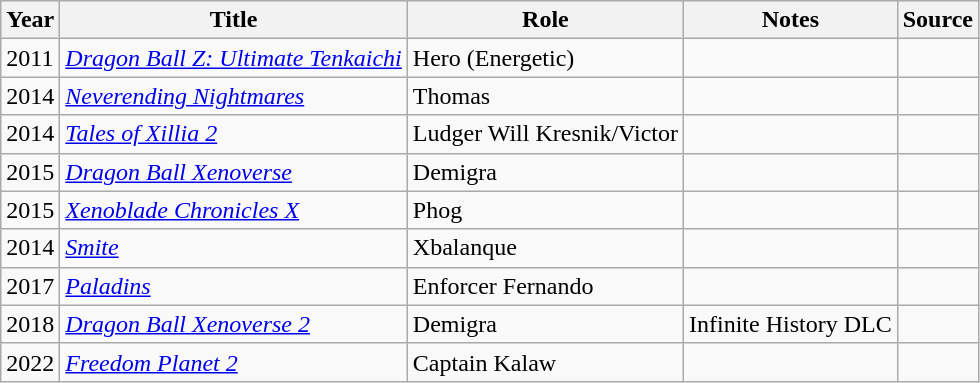<table class="wikitable sortable plainrowheaders">
<tr>
<th>Year</th>
<th>Title</th>
<th>Role</th>
<th class="unsortable">Notes</th>
<th class="unsortable">Source</th>
</tr>
<tr>
<td>2011</td>
<td><em><a href='#'>Dragon Ball Z: Ultimate Tenkaichi</a></em></td>
<td>Hero (Energetic)</td>
<td></td>
<td></td>
</tr>
<tr>
<td>2014</td>
<td><em><a href='#'>Neverending Nightmares</a></em></td>
<td>Thomas</td>
<td></td>
<td></td>
</tr>
<tr>
<td>2014</td>
<td><em><a href='#'>Tales of Xillia 2</a></em></td>
<td>Ludger Will Kresnik/Victor</td>
<td></td>
<td></td>
</tr>
<tr>
<td>2015</td>
<td><em><a href='#'>Dragon Ball Xenoverse</a></em></td>
<td>Demigra</td>
<td></td>
<td></td>
</tr>
<tr>
<td>2015</td>
<td><em><a href='#'>Xenoblade Chronicles X</a></em></td>
<td>Phog</td>
<td></td>
<td></td>
</tr>
<tr>
<td>2014</td>
<td><a href='#'><em>Smite</em></a></td>
<td>Xbalanque</td>
<td></td>
<td></td>
</tr>
<tr>
<td>2017</td>
<td><a href='#'><em>Paladins</em></a></td>
<td>Enforcer Fernando</td>
<td></td>
<td></td>
</tr>
<tr>
<td>2018</td>
<td><em><a href='#'>Dragon Ball Xenoverse 2</a></em></td>
<td>Demigra</td>
<td>Infinite History DLC</td>
<td></td>
</tr>
<tr>
<td>2022</td>
<td><em><a href='#'>Freedom Planet 2</a></em></td>
<td>Captain Kalaw</td>
<td></td>
<td></td>
</tr>
</table>
